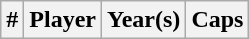<table class="wikitable sortable">
<tr>
<th width=>#</th>
<th width=>Player</th>
<th width=>Year(s)</th>
<th width=>Caps<br></th>
</tr>
</table>
